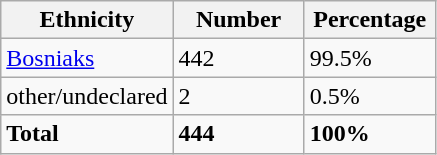<table class="wikitable">
<tr>
<th width="100px">Ethnicity</th>
<th width="80px">Number</th>
<th width="80px">Percentage</th>
</tr>
<tr>
<td><a href='#'>Bosniaks</a></td>
<td>442</td>
<td>99.5%</td>
</tr>
<tr>
<td>other/undeclared</td>
<td>2</td>
<td>0.5%</td>
</tr>
<tr>
<td><strong>Total</strong></td>
<td><strong>444</strong></td>
<td><strong>100%</strong></td>
</tr>
</table>
